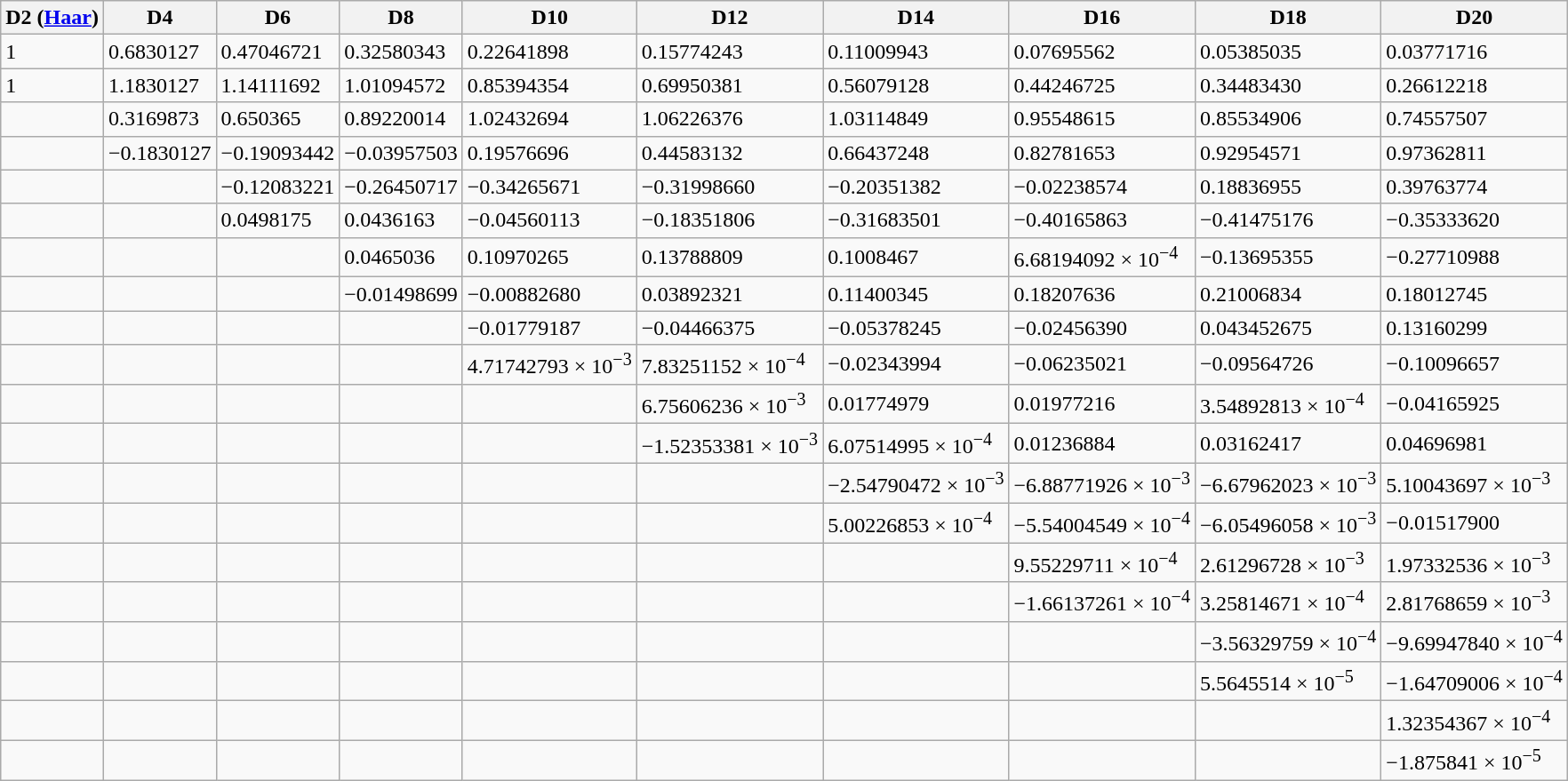<table class="wikitable">
<tr>
<th>D2 (<a href='#'>Haar</a>)</th>
<th>D4</th>
<th>D6</th>
<th>D8</th>
<th>D10</th>
<th>D12</th>
<th>D14</th>
<th>D16</th>
<th>D18</th>
<th>D20</th>
</tr>
<tr --->
<td>1</td>
<td>0.6830127</td>
<td>0.47046721</td>
<td>0.32580343</td>
<td>0.22641898</td>
<td>0.15774243</td>
<td>0.11009943</td>
<td>0.07695562</td>
<td>0.05385035</td>
<td>0.03771716</td>
</tr>
<tr --->
<td>1</td>
<td>1.1830127</td>
<td>1.14111692</td>
<td>1.01094572</td>
<td>0.85394354</td>
<td>0.69950381</td>
<td>0.56079128</td>
<td>0.44246725</td>
<td>0.34483430</td>
<td>0.26612218</td>
</tr>
<tr --->
<td></td>
<td>0.3169873</td>
<td>0.650365</td>
<td>0.89220014</td>
<td>1.02432694</td>
<td>1.06226376</td>
<td>1.03114849</td>
<td>0.95548615</td>
<td>0.85534906</td>
<td>0.74557507</td>
</tr>
<tr --->
<td></td>
<td>−0.1830127</td>
<td>−0.19093442</td>
<td>−0.03957503</td>
<td>0.19576696</td>
<td>0.44583132</td>
<td>0.66437248</td>
<td>0.82781653</td>
<td>0.92954571</td>
<td>0.97362811</td>
</tr>
<tr --->
<td></td>
<td></td>
<td>−0.12083221</td>
<td>−0.26450717</td>
<td>−0.34265671</td>
<td>−0.31998660</td>
<td>−0.20351382</td>
<td>−0.02238574</td>
<td>0.18836955</td>
<td>0.39763774</td>
</tr>
<tr --->
<td></td>
<td></td>
<td>0.0498175</td>
<td>0.0436163</td>
<td>−0.04560113</td>
<td>−0.18351806</td>
<td>−0.31683501</td>
<td>−0.40165863</td>
<td>−0.41475176</td>
<td>−0.35333620</td>
</tr>
<tr --->
<td></td>
<td></td>
<td></td>
<td>0.0465036</td>
<td>0.10970265</td>
<td>0.13788809</td>
<td>0.1008467</td>
<td>6.68194092 × 10<sup>−4</sup></td>
<td>−0.13695355</td>
<td>−0.27710988</td>
</tr>
<tr --->
<td></td>
<td></td>
<td></td>
<td>−0.01498699</td>
<td>−0.00882680</td>
<td>0.03892321</td>
<td>0.11400345</td>
<td>0.18207636</td>
<td>0.21006834</td>
<td>0.18012745</td>
</tr>
<tr --->
<td></td>
<td></td>
<td></td>
<td></td>
<td>−0.01779187</td>
<td>−0.04466375</td>
<td>−0.05378245</td>
<td>−0.02456390</td>
<td>0.043452675</td>
<td>0.13160299</td>
</tr>
<tr --->
<td></td>
<td></td>
<td></td>
<td></td>
<td>4.71742793 × 10<sup>−3</sup></td>
<td>7.83251152 × 10<sup>−4</sup></td>
<td>−0.02343994</td>
<td>−0.06235021</td>
<td>−0.09564726</td>
<td>−0.10096657</td>
</tr>
<tr --->
<td></td>
<td></td>
<td></td>
<td></td>
<td></td>
<td>6.75606236 × 10<sup>−3</sup></td>
<td>0.01774979</td>
<td>0.01977216</td>
<td>3.54892813 × 10<sup>−4</sup></td>
<td>−0.04165925</td>
</tr>
<tr --->
<td></td>
<td></td>
<td></td>
<td></td>
<td></td>
<td>−1.52353381 × 10<sup>−3</sup></td>
<td>6.07514995 × 10<sup>−4</sup></td>
<td>0.01236884</td>
<td>0.03162417</td>
<td>0.04696981</td>
</tr>
<tr --->
<td></td>
<td></td>
<td></td>
<td></td>
<td></td>
<td></td>
<td>−2.54790472 × 10<sup>−3</sup></td>
<td>−6.88771926 × 10<sup>−3</sup></td>
<td>−6.67962023 × 10<sup>−3</sup></td>
<td>5.10043697 × 10<sup>−3</sup></td>
</tr>
<tr --->
<td></td>
<td></td>
<td></td>
<td></td>
<td></td>
<td></td>
<td>5.00226853 × 10<sup>−4</sup></td>
<td>−5.54004549 × 10<sup>−4</sup></td>
<td>−6.05496058 × 10<sup>−3</sup></td>
<td>−0.01517900</td>
</tr>
<tr --->
<td></td>
<td></td>
<td></td>
<td></td>
<td></td>
<td></td>
<td></td>
<td>9.55229711 × 10<sup>−4</sup></td>
<td>2.61296728 × 10<sup>−3</sup></td>
<td>1.97332536 × 10<sup>−3</sup></td>
</tr>
<tr --->
<td></td>
<td></td>
<td></td>
<td></td>
<td></td>
<td></td>
<td></td>
<td>−1.66137261 × 10<sup>−4</sup></td>
<td>3.25814671 × 10<sup>−4</sup></td>
<td>2.81768659 × 10<sup>−3</sup></td>
</tr>
<tr --->
<td></td>
<td></td>
<td></td>
<td></td>
<td></td>
<td></td>
<td></td>
<td></td>
<td>−3.56329759 × 10<sup>−4</sup></td>
<td>−9.69947840 × 10<sup>−4</sup></td>
</tr>
<tr --->
<td></td>
<td></td>
<td></td>
<td></td>
<td></td>
<td></td>
<td></td>
<td></td>
<td>5.5645514 × 10<sup>−5</sup></td>
<td>−1.64709006 × 10<sup>−4</sup></td>
</tr>
<tr --->
<td></td>
<td></td>
<td></td>
<td></td>
<td></td>
<td></td>
<td></td>
<td></td>
<td></td>
<td>1.32354367 × 10<sup>−4</sup></td>
</tr>
<tr --->
<td></td>
<td></td>
<td></td>
<td></td>
<td></td>
<td></td>
<td></td>
<td></td>
<td></td>
<td>−1.875841 × 10<sup>−5</sup></td>
</tr>
</table>
